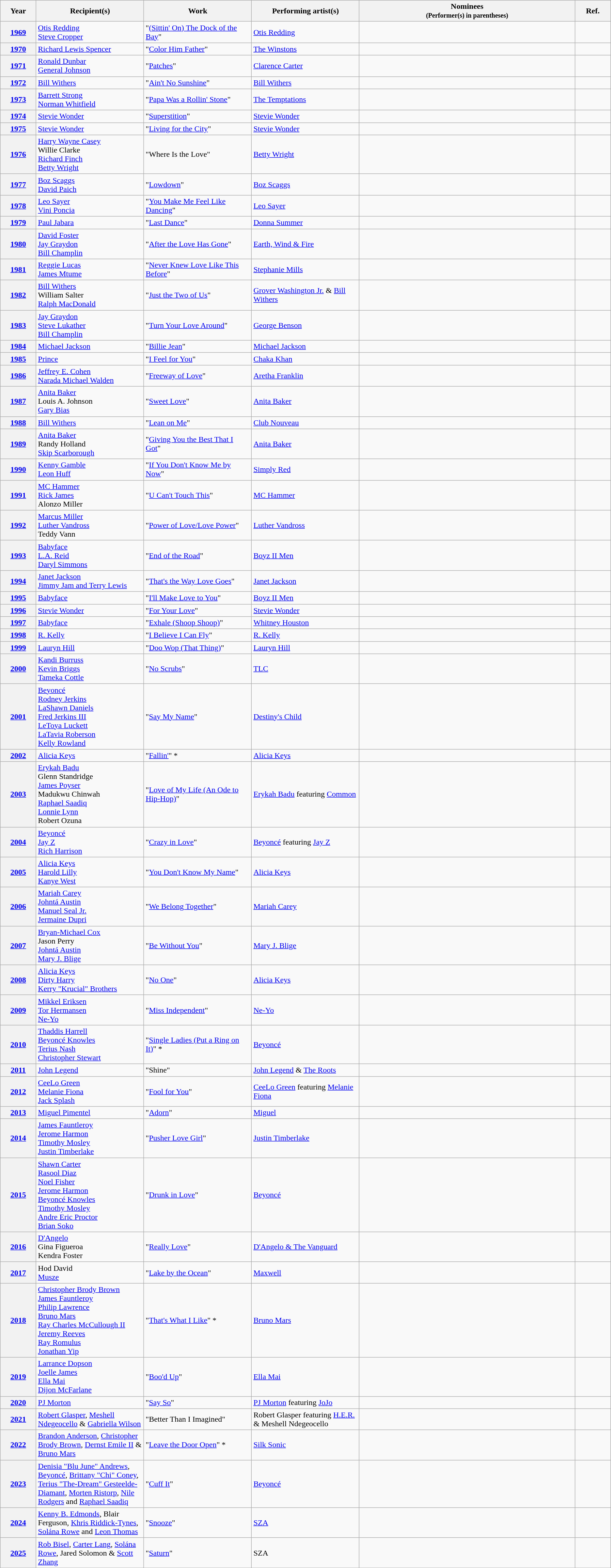<table class="wikitable">
<tr>
<th width="5%">Year</th>
<th width="15%">Recipient(s)</th>
<th width="15%">Work</th>
<th width="15%">Performing artist(s)</th>
<th width="30%" class=unsortable>Nominees<br><small>(Performer(s) in parentheses)</small></th>
<th width="5%" class=unsortable>Ref.</th>
</tr>
<tr>
<th scope="row"><a href='#'>1969</a></th>
<td><a href='#'>Otis Redding</a><br><a href='#'>Steve Cropper</a></td>
<td>"<a href='#'>(Sittin' On) The Dock of the Bay</a>"</td>
<td><a href='#'>Otis Redding</a></td>
<td></td>
<td align="center"></td>
</tr>
<tr>
<th scope="row"><a href='#'>1970</a></th>
<td><a href='#'>Richard Lewis Spencer</a></td>
<td>"<a href='#'>Color Him Father</a>"</td>
<td><a href='#'>The Winstons</a></td>
<td></td>
<td align="center"></td>
</tr>
<tr>
<th scope="row"><a href='#'>1971</a></th>
<td><a href='#'>Ronald Dunbar</a><br><a href='#'>General Johnson</a></td>
<td>"<a href='#'>Patches</a>"</td>
<td><a href='#'>Clarence Carter</a></td>
<td></td>
<td align="center"></td>
</tr>
<tr>
<th scope="row"><a href='#'>1972</a></th>
<td><a href='#'>Bill Withers</a></td>
<td>"<a href='#'>Ain't No Sunshine</a>"</td>
<td><a href='#'>Bill Withers</a></td>
<td></td>
<td align="center"></td>
</tr>
<tr>
<th scope="row"><a href='#'>1973</a></th>
<td><a href='#'>Barrett Strong</a><br><a href='#'>Norman Whitfield</a></td>
<td>"<a href='#'>Papa Was a Rollin' Stone</a>"</td>
<td><a href='#'>The Temptations</a></td>
<td></td>
<td align="center"></td>
</tr>
<tr>
<th scope="row"><a href='#'>1974</a></th>
<td><a href='#'>Stevie Wonder</a></td>
<td>"<a href='#'>Superstition</a>"</td>
<td><a href='#'>Stevie Wonder</a></td>
<td></td>
<td align="center"></td>
</tr>
<tr>
<th scope="row"><a href='#'>1975</a></th>
<td><a href='#'>Stevie Wonder</a></td>
<td>"<a href='#'>Living for the City</a>"</td>
<td><a href='#'>Stevie Wonder</a></td>
<td></td>
<td align="center"></td>
</tr>
<tr>
<th scope="row"><a href='#'>1976</a></th>
<td><a href='#'>Harry Wayne Casey</a><br>Willie Clarke<br><a href='#'>Richard Finch</a><br><a href='#'>Betty Wright</a></td>
<td>"Where Is the Love"</td>
<td><a href='#'>Betty Wright</a></td>
<td></td>
<td align="center"></td>
</tr>
<tr>
<th scope="row"><a href='#'>1977</a></th>
<td><a href='#'>Boz Scaggs</a><br><a href='#'>David Paich</a></td>
<td>"<a href='#'>Lowdown</a>"</td>
<td><a href='#'>Boz Scaggs</a></td>
<td></td>
<td align="center"></td>
</tr>
<tr>
<th scope="row"><a href='#'>1978</a></th>
<td><a href='#'>Leo Sayer</a><br><a href='#'>Vini Poncia</a></td>
<td>"<a href='#'>You Make Me Feel Like Dancing</a>"</td>
<td><a href='#'>Leo Sayer</a></td>
<td></td>
<td align="center"></td>
</tr>
<tr>
<th scope="row"><a href='#'>1979</a></th>
<td><a href='#'>Paul Jabara</a></td>
<td>"<a href='#'>Last Dance</a>"</td>
<td><a href='#'>Donna Summer</a></td>
<td></td>
<td align="center"></td>
</tr>
<tr>
<th scope="row"><a href='#'>1980</a></th>
<td><a href='#'>David Foster</a><br><a href='#'>Jay Graydon</a><br><a href='#'>Bill Champlin</a></td>
<td>"<a href='#'>After the Love Has Gone</a>"</td>
<td><a href='#'>Earth, Wind & Fire</a></td>
<td></td>
<td align="center"></td>
</tr>
<tr>
<th scope="row"><a href='#'>1981</a></th>
<td><a href='#'>Reggie Lucas</a><br><a href='#'>James Mtume</a></td>
<td>"<a href='#'>Never Knew Love Like This Before</a>"</td>
<td><a href='#'>Stephanie Mills</a></td>
<td></td>
<td align="center"></td>
</tr>
<tr>
<th scope="row"><a href='#'>1982</a></th>
<td><a href='#'>Bill Withers</a><br>William Salter<br><a href='#'>Ralph MacDonald</a></td>
<td>"<a href='#'>Just the Two of Us</a>"</td>
<td><a href='#'>Grover Washington Jr.</a> & <a href='#'>Bill Withers</a></td>
<td></td>
<td align="center"></td>
</tr>
<tr>
<th scope="row"><a href='#'>1983</a></th>
<td><a href='#'>Jay Graydon</a><br><a href='#'>Steve Lukather</a><br><a href='#'>Bill Champlin</a></td>
<td>"<a href='#'>Turn Your Love Around</a>"</td>
<td><a href='#'>George Benson</a></td>
<td></td>
<td align="center"></td>
</tr>
<tr>
<th scope="row"><a href='#'>1984</a></th>
<td><a href='#'>Michael Jackson</a></td>
<td>"<a href='#'>Billie Jean</a>"</td>
<td><a href='#'>Michael Jackson</a></td>
<td></td>
<td align="center"></td>
</tr>
<tr>
<th scope="row"><a href='#'>1985</a></th>
<td><a href='#'>Prince</a></td>
<td>"<a href='#'>I Feel for You</a>"</td>
<td><a href='#'>Chaka Khan</a></td>
<td></td>
<td align="center"></td>
</tr>
<tr>
<th scope="row"><a href='#'>1986</a></th>
<td><a href='#'>Jeffrey E. Cohen</a><br><a href='#'>Narada Michael Walden</a></td>
<td>"<a href='#'>Freeway of Love</a>"</td>
<td><a href='#'>Aretha Franklin</a></td>
<td></td>
<td align="center"></td>
</tr>
<tr>
<th scope="row"><a href='#'>1987</a></th>
<td><a href='#'>Anita Baker</a><br>Louis A. Johnson<br><a href='#'>Gary Bias</a></td>
<td>"<a href='#'>Sweet Love</a>"</td>
<td><a href='#'>Anita Baker</a></td>
<td></td>
<td align="center"></td>
</tr>
<tr>
<th scope="row"><a href='#'>1988</a></th>
<td><a href='#'>Bill Withers</a></td>
<td>"<a href='#'>Lean on Me</a>"</td>
<td><a href='#'>Club Nouveau</a></td>
<td></td>
<td align="center"></td>
</tr>
<tr>
<th scope="row"><a href='#'>1989</a></th>
<td><a href='#'>Anita Baker</a><br>Randy Holland<br><a href='#'>Skip Scarborough</a></td>
<td>"<a href='#'>Giving You the Best That I Got</a>"</td>
<td><a href='#'>Anita Baker</a></td>
<td></td>
<td align="center"></td>
</tr>
<tr>
<th scope="row"><a href='#'>1990</a></th>
<td><a href='#'>Kenny Gamble<br>Leon Huff</a></td>
<td>"<a href='#'>If You Don't Know Me by Now</a>"</td>
<td><a href='#'>Simply Red</a></td>
<td></td>
<td align="center"></td>
</tr>
<tr>
<th scope="row"><a href='#'>1991</a></th>
<td><a href='#'>MC Hammer</a><br><a href='#'>Rick James</a><br>Alonzo Miller</td>
<td>"<a href='#'>U Can't Touch This</a>"</td>
<td><a href='#'>MC Hammer</a></td>
<td></td>
<td align="center"></td>
</tr>
<tr>
<th scope="row"><a href='#'>1992</a></th>
<td><a href='#'>Marcus Miller</a><br><a href='#'>Luther Vandross</a><br>Teddy Vann</td>
<td>"<a href='#'>Power of Love/Love Power</a>"</td>
<td><a href='#'>Luther Vandross</a></td>
<td></td>
<td align="center"></td>
</tr>
<tr>
<th scope="row"><a href='#'>1993</a></th>
<td><a href='#'>Babyface</a><br><a href='#'>L.A. Reid</a><br><a href='#'>Daryl Simmons</a></td>
<td>"<a href='#'>End of the Road</a>"</td>
<td><a href='#'>Boyz II Men</a></td>
<td></td>
<td align="center"></td>
</tr>
<tr>
<th scope="row"><a href='#'>1994</a></th>
<td><a href='#'>Janet Jackson</a><br><a href='#'>Jimmy Jam and Terry Lewis</a></td>
<td>"<a href='#'>That's the Way Love Goes</a>"</td>
<td><a href='#'>Janet Jackson</a></td>
<td></td>
<td align="center"></td>
</tr>
<tr>
<th scope="row"><a href='#'>1995</a></th>
<td><a href='#'>Babyface</a></td>
<td>"<a href='#'>I'll Make Love to You</a>"</td>
<td><a href='#'>Boyz II Men</a></td>
<td></td>
<td align="center"></td>
</tr>
<tr>
<th scope="row"><a href='#'>1996</a></th>
<td><a href='#'>Stevie Wonder</a></td>
<td>"<a href='#'>For Your Love</a>"</td>
<td><a href='#'>Stevie Wonder</a></td>
<td></td>
<td align="center"></td>
</tr>
<tr>
<th scope="row"><a href='#'>1997</a></th>
<td><a href='#'>Babyface</a></td>
<td>"<a href='#'>Exhale (Shoop Shoop)</a>"</td>
<td><a href='#'>Whitney Houston</a></td>
<td></td>
<td align="center"></td>
</tr>
<tr>
<th scope="row"><a href='#'>1998</a></th>
<td><a href='#'>R. Kelly</a></td>
<td>"<a href='#'>I Believe I Can Fly</a>"</td>
<td><a href='#'>R. Kelly</a></td>
<td></td>
<td align="center"></td>
</tr>
<tr>
<th scope="row"><a href='#'>1999</a></th>
<td><a href='#'>Lauryn Hill</a></td>
<td>"<a href='#'>Doo Wop (That Thing)</a>"</td>
<td><a href='#'>Lauryn Hill</a></td>
<td></td>
<td align="center"></td>
</tr>
<tr>
<th scope="row"><a href='#'>2000</a></th>
<td><a href='#'>Kandi Burruss</a><br><a href='#'>Kevin Briggs</a><br><a href='#'>Tameka Cottle</a></td>
<td>"<a href='#'>No Scrubs</a>"</td>
<td><a href='#'>TLC</a></td>
<td></td>
<td align="center"></td>
</tr>
<tr>
<th scope="row"><a href='#'>2001</a></th>
<td><a href='#'>Beyoncé</a><br><a href='#'>Rodney Jerkins</a><br><a href='#'>LaShawn Daniels</a><br><a href='#'>Fred Jerkins III</a><br><a href='#'>LeToya Luckett</a><br><a href='#'>LaTavia Roberson</a><br><a href='#'>Kelly Rowland</a></td>
<td>"<a href='#'>Say My Name</a>"</td>
<td><a href='#'>Destiny's Child</a></td>
<td></td>
<td align="center"></td>
</tr>
<tr>
<th scope="row"><a href='#'>2002</a></th>
<td><a href='#'>Alicia Keys</a></td>
<td>"<a href='#'>Fallin'</a>" *</td>
<td><a href='#'>Alicia Keys</a></td>
<td></td>
<td align="center"></td>
</tr>
<tr>
<th scope="row"><a href='#'>2003</a></th>
<td><a href='#'>Erykah Badu</a><br>Glenn Standridge<br><a href='#'>James Poyser</a><br>Madukwu Chinwah<br><a href='#'>Raphael Saadiq</a><br><a href='#'>Lonnie Lynn</a><br>Robert Ozuna</td>
<td>"<a href='#'>Love of My Life (An Ode to Hip-Hop)</a>"</td>
<td><a href='#'>Erykah Badu</a> featuring <a href='#'>Common</a></td>
<td></td>
<td align="center"></td>
</tr>
<tr>
<th scope="row"><a href='#'>2004</a></th>
<td><a href='#'>Beyoncé</a><br><a href='#'>Jay Z</a><br><a href='#'>Rich Harrison</a></td>
<td>"<a href='#'>Crazy in Love</a>"</td>
<td><a href='#'>Beyoncé</a> featuring <a href='#'>Jay Z</a></td>
<td></td>
<td align="center"></td>
</tr>
<tr>
<th scope="row"><a href='#'>2005</a></th>
<td><a href='#'>Alicia Keys</a><br><a href='#'>Harold Lilly</a><br><a href='#'>Kanye West</a></td>
<td>"<a href='#'>You Don't Know My Name</a>"</td>
<td><a href='#'>Alicia Keys</a></td>
<td></td>
<td align="center"></td>
</tr>
<tr>
<th scope="row"><a href='#'>2006</a></th>
<td><a href='#'>Mariah Carey</a><br><a href='#'>Johntá Austin</a><br><a href='#'>Manuel Seal Jr.</a><br><a href='#'>Jermaine Dupri</a></td>
<td>"<a href='#'>We Belong Together</a>"</td>
<td><a href='#'>Mariah Carey</a></td>
<td></td>
<td align="center"></td>
</tr>
<tr>
<th scope="row"><a href='#'>2007</a></th>
<td><a href='#'>Bryan-Michael Cox</a><br>Jason Perry<br><a href='#'>Johntá Austin</a><br><a href='#'>Mary J. Blige</a></td>
<td>"<a href='#'>Be Without You</a>"</td>
<td><a href='#'>Mary J. Blige</a></td>
<td></td>
<td align="center"></td>
</tr>
<tr>
<th scope="row"><a href='#'>2008</a></th>
<td><a href='#'>Alicia Keys</a><br><a href='#'>Dirty Harry</a><br><a href='#'>Kerry "Krucial" Brothers</a></td>
<td>"<a href='#'>No One</a>"</td>
<td><a href='#'>Alicia Keys</a></td>
<td></td>
<td align="center"></td>
</tr>
<tr>
<th scope="row"><a href='#'>2009</a></th>
<td><a href='#'>Mikkel Eriksen</a><br><a href='#'>Tor Hermansen</a><br><a href='#'>Ne-Yo</a></td>
<td>"<a href='#'>Miss Independent</a>"</td>
<td><a href='#'>Ne-Yo</a></td>
<td></td>
<td align="center"></td>
</tr>
<tr>
<th scope="row"><a href='#'>2010</a></th>
<td><a href='#'>Thaddis Harrell</a><br><a href='#'>Beyoncé Knowles</a><br><a href='#'>Terius Nash</a><br><a href='#'>Christopher Stewart</a></td>
<td>"<a href='#'>Single Ladies (Put a Ring on It)</a>" *</td>
<td><a href='#'>Beyoncé</a></td>
<td></td>
<td align="center"></td>
</tr>
<tr>
<th scope="row"><a href='#'>2011</a></th>
<td><a href='#'>John Legend</a></td>
<td>"Shine"</td>
<td><a href='#'>John Legend</a> & <a href='#'>The Roots</a></td>
<td></td>
<td align="center"></td>
</tr>
<tr>
<th scope="row"><a href='#'>2012</a></th>
<td><a href='#'>CeeLo Green</a><br><a href='#'>Melanie Fiona</a><br><a href='#'>Jack Splash</a></td>
<td>"<a href='#'>Fool for You</a>"</td>
<td><a href='#'>CeeLo Green</a> featuring <a href='#'>Melanie Fiona</a></td>
<td></td>
<td align="center"></td>
</tr>
<tr>
<th scope="row"><a href='#'>2013</a></th>
<td><a href='#'>Miguel Pimentel</a></td>
<td>"<a href='#'>Adorn</a>"</td>
<td><a href='#'>Miguel</a></td>
<td></td>
<td align="center"></td>
</tr>
<tr>
<th scope="row"><a href='#'>2014</a></th>
<td><a href='#'>James Fauntleroy</a><br><a href='#'>Jerome Harmon</a><br><a href='#'>Timothy Mosley</a><br><a href='#'>Justin Timberlake</a></td>
<td>"<a href='#'>Pusher Love Girl</a>"</td>
<td><a href='#'>Justin Timberlake</a></td>
<td></td>
<td align="center"></td>
</tr>
<tr>
<th scope="row"><a href='#'>2015</a></th>
<td><a href='#'>Shawn Carter</a><br><a href='#'>Rasool Diaz</a><br><a href='#'>Noel Fisher</a><br><a href='#'>Jerome Harmon</a><br><a href='#'>Beyoncé Knowles</a><br><a href='#'>Timothy Mosley</a><br><a href='#'>Andre Eric Proctor</a><br><a href='#'>Brian Soko</a></td>
<td>"<a href='#'>Drunk in Love</a>"</td>
<td><a href='#'>Beyoncé</a> </td>
<td></td>
<td align="center"></td>
</tr>
<tr>
<th scope="row"><a href='#'>2016</a></th>
<td><a href='#'>D'Angelo</a><br>Gina Figueroa<br>Kendra Foster</td>
<td>"<a href='#'>Really Love</a>"</td>
<td><a href='#'>D'Angelo & The Vanguard</a></td>
<td></td>
<td align="center"></td>
</tr>
<tr>
<th scope="row"><a href='#'>2017</a></th>
<td>Hod David<br><a href='#'>Musze</a></td>
<td>"<a href='#'>Lake by the Ocean</a>"</td>
<td><a href='#'>Maxwell</a></td>
<td></td>
<td align="center"></td>
</tr>
<tr>
<th scope="row"><a href='#'>2018</a></th>
<td><a href='#'>Christopher Brody Brown</a><br><a href='#'>James Fauntleroy</a><br><a href='#'>Philip Lawrence</a><br><a href='#'>Bruno Mars</a><br><a href='#'>Ray Charles McCullough II</a><br><a href='#'>Jeremy Reeves</a><br><a href='#'>Ray Romulus</a><br><a href='#'>Jonathan Yip</a></td>
<td>"<a href='#'>That's What I Like</a>" *</td>
<td><a href='#'>Bruno Mars</a></td>
<td></td>
<td align="center"></td>
</tr>
<tr>
<th scope="row"><a href='#'>2019</a></th>
<td><a href='#'>Larrance Dopson</a><br><a href='#'>Joelle James</a><br><a href='#'>Ella Mai</a><br><a href='#'>Dijon McFarlane</a></td>
<td>"<a href='#'>Boo'd Up</a>"</td>
<td><a href='#'>Ella Mai</a></td>
<td></td>
<td align="center"></td>
</tr>
<tr>
<th scope="row"><a href='#'>2020</a></th>
<td><a href='#'>PJ Morton</a></td>
<td>"<a href='#'>Say So</a>"</td>
<td><a href='#'>PJ Morton</a> featuring <a href='#'>JoJo</a></td>
<td></td>
<td align="center"></td>
</tr>
<tr>
<th scope="row"><a href='#'>2021</a></th>
<td><a href='#'>Robert Glasper</a>, <a href='#'>Meshell Ndegeocello</a> & <a href='#'>Gabriella Wilson</a></td>
<td>"Better Than I Imagined"</td>
<td>Robert Glasper featuring <a href='#'>H.E.R.</a> & Meshell Ndegeocello</td>
<td></td>
<td align="center"></td>
</tr>
<tr>
<th scope="row"><a href='#'>2022</a></th>
<td><a href='#'>Brandon Anderson</a>, <a href='#'>Christopher Brody Brown</a>, <a href='#'>Dernst Emile II</a> & <a href='#'>Bruno Mars</a></td>
<td>"<a href='#'>Leave the Door Open</a>" *</td>
<td><a href='#'>Silk Sonic</a></td>
<td></td>
<td align="center"></td>
</tr>
<tr>
<th><a href='#'>2023</a></th>
<td><a href='#'>Denisia "Blu June" Andrews</a>, <a href='#'>Beyoncé</a>, <a href='#'>Brittany "Chi" Coney</a>, <a href='#'>Terius "The-Dream" Gesteelde-Diamant</a>, <a href='#'>Morten Ristorp</a>, <a href='#'>Nile Rodgers</a> and <a href='#'>Raphael Saadiq</a></td>
<td>"<a href='#'>Cuff It</a>"</td>
<td><a href='#'>Beyoncé</a></td>
<td></td>
<td align="center"></td>
</tr>
<tr>
<th><a href='#'>2024</a></th>
<td><a href='#'>Kenny B. Edmonds</a>, Blair Ferguson, <a href='#'>Khris Riddick-Tynes</a>, <a href='#'>Solána Rowe</a> and <a href='#'>Leon Thomas</a></td>
<td>"<a href='#'>Snooze</a>"</td>
<td><a href='#'>SZA</a></td>
<td></td>
<td align="center"></td>
</tr>
<tr>
<th><a href='#'>2025</a></th>
<td><a href='#'>Rob Bisel</a>, <a href='#'>Carter Lang</a>, <a href='#'>Solána Rowe</a>, Jared Solomon & <a href='#'>Scott Zhang</a></td>
<td>"<a href='#'>Saturn</a>"</td>
<td>SZA</td>
<td></td>
<td align="center"></td>
</tr>
<tr>
</tr>
</table>
